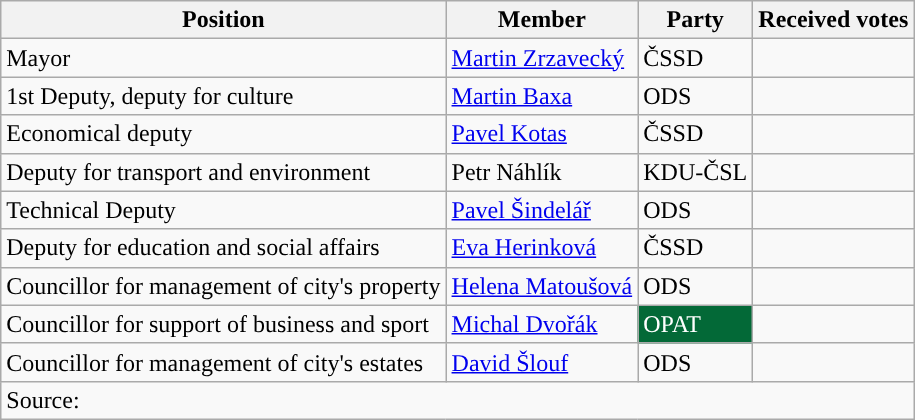<table class="wikitable">
<tr>
<th>Position</th>
<th>Member</th>
<th>Party</th>
<th>Received votes</th>
</tr>
<tr>
<td>Mayor</td>
<td><a href='#'>Martin Zrzavecký</a></td>
<td style="background-color:">ČSSD</td>
<td></td>
</tr>
<tr>
<td>1st Deputy, deputy for culture</td>
<td><a href='#'>Martin Baxa</a></td>
<td style="background-color:">ODS</td>
<td></td>
</tr>
<tr>
<td>Economical deputy</td>
<td><a href='#'>Pavel Kotas</a></td>
<td style="background-color:">ČSSD</td>
<td></td>
</tr>
<tr>
<td>Deputy for transport and environment</td>
<td>Petr Náhlík</td>
<td style="background-color:">KDU-ČSL</td>
<td></td>
</tr>
<tr>
<td>Technical Deputy</td>
<td><a href='#'>Pavel Šindelář</a></td>
<td style="background-color:">ODS</td>
<td></td>
</tr>
<tr>
<td>Deputy for education and social affairs</td>
<td><a href='#'>Eva Herinková</a></td>
<td style="background-color:">ČSSD</td>
<td></td>
</tr>
<tr>
<td>Councillor for management of city's property</td>
<td><a href='#'>Helena Matoušová</a></td>
<td style="background-color:">ODS</td>
<td></td>
</tr>
<tr>
<td>Councillor for support of business and sport</td>
<td><a href='#'>Michal Dvořák</a></td>
<td style="background-color:#036937; color:white">OPAT</td>
<td></td>
</tr>
<tr>
<td>Councillor for management of city's estates</td>
<td><a href='#'>David Šlouf</a></td>
<td style="background-color:">ODS</td>
<td></td>
</tr>
<tr>
<td align=left colspan=15>Source:</td>
</tr>
</table>
